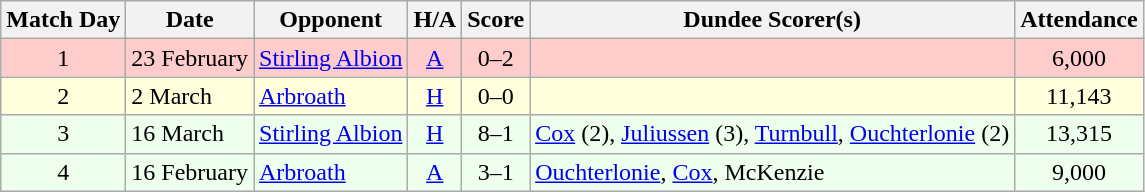<table class="wikitable" style="text-align:center">
<tr>
<th>Match Day</th>
<th>Date</th>
<th>Opponent</th>
<th>H/A</th>
<th>Score</th>
<th>Dundee Scorer(s)</th>
<th>Attendance</th>
</tr>
<tr bgcolor="#FFCCCC">
<td>1</td>
<td align="left">23 February</td>
<td align="left"><a href='#'>Stirling Albion</a></td>
<td><a href='#'>A</a></td>
<td>0–2</td>
<td align="left"></td>
<td>6,000</td>
</tr>
<tr bgcolor="#FFFFDD">
<td>2</td>
<td align="left">2 March</td>
<td align="left"><a href='#'>Arbroath</a></td>
<td><a href='#'>H</a></td>
<td>0–0</td>
<td align="left"></td>
<td>11,143</td>
</tr>
<tr bgcolor="#EEFFEE">
<td>3</td>
<td align="left">16 March</td>
<td align="left"><a href='#'>Stirling Albion</a></td>
<td><a href='#'>H</a></td>
<td>8–1</td>
<td align="left"><a href='#'>Cox</a> (2), <a href='#'>Juliussen</a> (3), <a href='#'>Turnbull</a>, <a href='#'>Ouchterlonie</a> (2)</td>
<td>13,315</td>
</tr>
<tr bgcolor="#EEFFEE">
<td>4</td>
<td align="left">16 February</td>
<td align="left"><a href='#'>Arbroath</a></td>
<td><a href='#'>A</a></td>
<td>3–1</td>
<td align="left"><a href='#'>Ouchterlonie</a>, <a href='#'>Cox</a>, McKenzie</td>
<td>9,000</td>
</tr>
</table>
